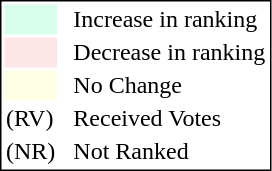<table style="border:1px solid black;">
<tr>
<td style="background:#D8FFEB; width:20px;"></td>
<td> </td>
<td>Increase in ranking</td>
</tr>
<tr>
<td style="background:#FFE6E6; width:20px;"></td>
<td> </td>
<td>Decrease in ranking</td>
</tr>
<tr>
<td style="background:#FFFFE6; width:20px;"></td>
<td> </td>
<td>No Change</td>
</tr>
<tr>
<td>(RV)</td>
<td> </td>
<td>Received Votes</td>
</tr>
<tr>
<td>(NR)</td>
<td> </td>
<td>Not Ranked</td>
</tr>
</table>
